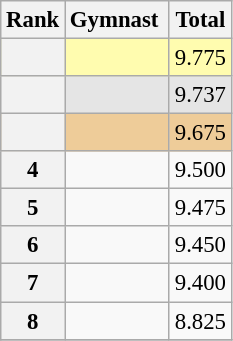<table class="wikitable sortable" style="text-align:center; font-size:95%">
<tr>
<th scope=col>Rank</th>
<th scope=col>Gymnast </th>
<th scope=col>Total</th>
</tr>
<tr bgcolor=fffcaf>
<th scope=row style="text-align:center"></th>
<td align=left> </td>
<td>9.775</td>
</tr>
<tr bgcolor=e5e5e5>
<th scope=row style="text-align:center"></th>
<td align=left> </td>
<td>9.737</td>
</tr>
<tr bgcolor=eecc99>
<th scope=row style="text-align:center"></th>
<td align=left> </td>
<td>9.675</td>
</tr>
<tr>
<th scope=row style="text-align:center">4</th>
<td align=left> </td>
<td>9.500</td>
</tr>
<tr>
<th scope=row style="text-align:center">5</th>
<td align=left> </td>
<td>9.475</td>
</tr>
<tr>
<th scope=row style="text-align:center">6</th>
<td align=left> </td>
<td>9.450</td>
</tr>
<tr>
<th scope=row style="text-align:center">7</th>
<td align=left> </td>
<td>9.400</td>
</tr>
<tr>
<th scope=row style="text-align:center">8</th>
<td align=left> </td>
<td>8.825</td>
</tr>
<tr>
</tr>
</table>
